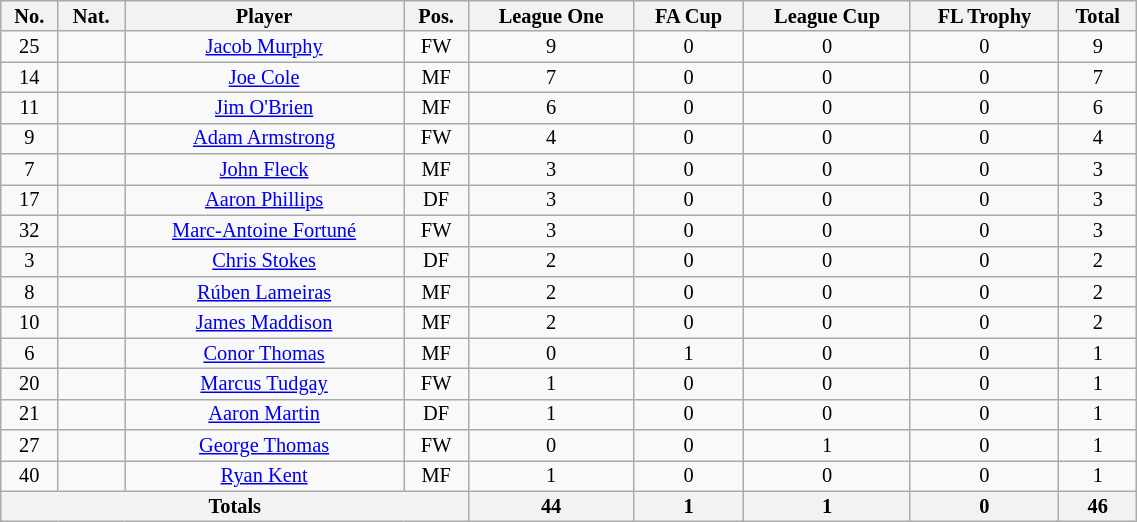<table class="wikitable sortable alternance" style="font-size:85%; text-align:center; line-height:14px; width:60%;">
<tr>
<th>No.</th>
<th>Nat.</th>
<th>Player</th>
<th>Pos.</th>
<th>League One</th>
<th>FA Cup</th>
<th>League Cup</th>
<th>FL Trophy</th>
<th>Total</th>
</tr>
<tr>
<td>25</td>
<td></td>
<td><a href='#'>Jacob Murphy</a></td>
<td>FW</td>
<td>9</td>
<td>0</td>
<td>0</td>
<td>0</td>
<td>9</td>
</tr>
<tr>
<td>14</td>
<td></td>
<td><a href='#'>Joe Cole</a></td>
<td>MF</td>
<td>7</td>
<td>0</td>
<td>0</td>
<td>0</td>
<td>7</td>
</tr>
<tr>
<td>11</td>
<td></td>
<td><a href='#'>Jim O'Brien</a></td>
<td>MF</td>
<td>6</td>
<td>0</td>
<td>0</td>
<td>0</td>
<td>6</td>
</tr>
<tr>
<td>9</td>
<td></td>
<td><a href='#'>Adam Armstrong</a></td>
<td>FW</td>
<td>4</td>
<td>0</td>
<td>0</td>
<td>0</td>
<td>4</td>
</tr>
<tr>
<td>7</td>
<td></td>
<td><a href='#'>John Fleck</a></td>
<td>MF</td>
<td>3</td>
<td>0</td>
<td>0</td>
<td>0</td>
<td>3</td>
</tr>
<tr>
<td>17</td>
<td></td>
<td><a href='#'>Aaron Phillips</a></td>
<td>DF</td>
<td>3</td>
<td>0</td>
<td>0</td>
<td>0</td>
<td>3</td>
</tr>
<tr>
<td>32</td>
<td></td>
<td><a href='#'>Marc-Antoine Fortuné</a></td>
<td>FW</td>
<td>3</td>
<td>0</td>
<td>0</td>
<td>0</td>
<td>3</td>
</tr>
<tr>
<td>3</td>
<td></td>
<td><a href='#'>Chris Stokes</a></td>
<td>DF</td>
<td>2</td>
<td>0</td>
<td>0</td>
<td>0</td>
<td>2</td>
</tr>
<tr>
<td>8</td>
<td></td>
<td><a href='#'>Rúben Lameiras</a></td>
<td>MF</td>
<td>2</td>
<td>0</td>
<td>0</td>
<td>0</td>
<td>2</td>
</tr>
<tr>
<td>10</td>
<td></td>
<td><a href='#'>James Maddison</a></td>
<td>MF</td>
<td>2</td>
<td>0</td>
<td>0</td>
<td>0</td>
<td>2</td>
</tr>
<tr>
<td>6</td>
<td></td>
<td><a href='#'>Conor Thomas</a></td>
<td>MF</td>
<td>0</td>
<td>1</td>
<td>0</td>
<td>0</td>
<td>1</td>
</tr>
<tr>
<td>20</td>
<td></td>
<td><a href='#'>Marcus Tudgay</a></td>
<td>FW</td>
<td>1</td>
<td>0</td>
<td>0</td>
<td>0</td>
<td>1</td>
</tr>
<tr>
<td>21</td>
<td></td>
<td><a href='#'>Aaron Martin</a></td>
<td>DF</td>
<td>1</td>
<td>0</td>
<td>0</td>
<td>0</td>
<td>1</td>
</tr>
<tr>
<td>27</td>
<td></td>
<td><a href='#'>George Thomas</a></td>
<td>FW</td>
<td>0</td>
<td>0</td>
<td>1</td>
<td>0</td>
<td>1</td>
</tr>
<tr>
<td>40</td>
<td></td>
<td><a href='#'>Ryan Kent</a></td>
<td>MF</td>
<td>1</td>
<td>0</td>
<td>0</td>
<td>0</td>
<td>1</td>
</tr>
<tr class="sortbottom">
<th colspan="4">Totals</th>
<th>44</th>
<th>1</th>
<th>1</th>
<th>0</th>
<th>46</th>
</tr>
</table>
